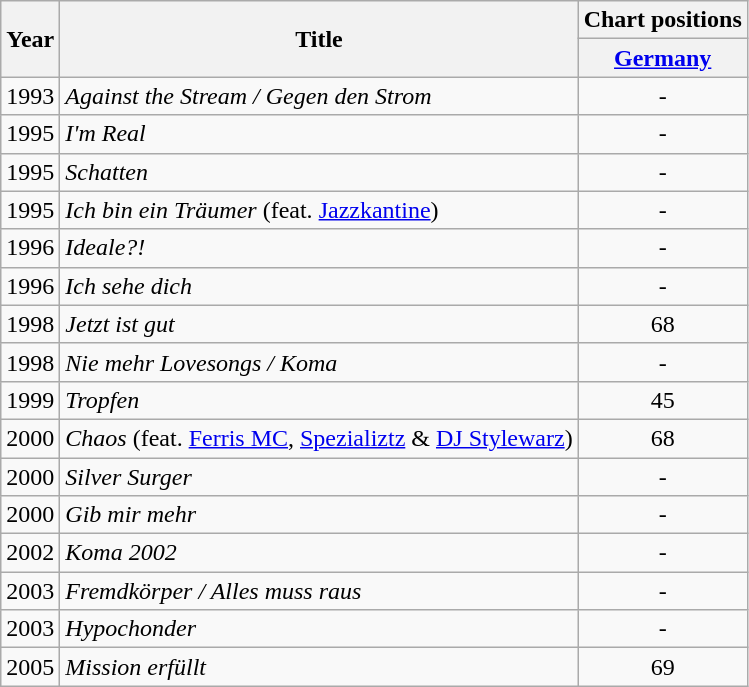<table class="wikitable">
<tr>
<th rowspan="2">Year</th>
<th rowspan="2">Title</th>
<th colspan="1">Chart positions</th>
</tr>
<tr>
<th><a href='#'>Germany</a><br></th>
</tr>
<tr>
<td>1993</td>
<td><em>Against the Stream / Gegen den Strom</em></td>
<td align="center">-</td>
</tr>
<tr>
<td>1995</td>
<td><em>I'm Real</em></td>
<td align="center">-</td>
</tr>
<tr>
<td>1995</td>
<td><em>Schatten</em></td>
<td align="center">-</td>
</tr>
<tr>
<td>1995</td>
<td><em>Ich bin ein Träumer</em> (feat. <a href='#'>Jazzkantine</a>)</td>
<td align="center">-</td>
</tr>
<tr>
<td>1996</td>
<td><em>Ideale?!</em></td>
<td align="center">-</td>
</tr>
<tr>
<td>1996</td>
<td><em>Ich sehe dich</em></td>
<td align="center">-</td>
</tr>
<tr>
<td>1998</td>
<td><em>Jetzt ist gut</em></td>
<td align="center">68</td>
</tr>
<tr>
<td>1998</td>
<td><em>Nie mehr Lovesongs / Koma</em></td>
<td align="center">-</td>
</tr>
<tr>
<td>1999</td>
<td><em>Tropfen</em></td>
<td align="center">45</td>
</tr>
<tr>
<td>2000</td>
<td><em>Chaos</em> (feat. <a href='#'>Ferris MC</a>, <a href='#'>Spezializtz</a> & <a href='#'>DJ Stylewarz</a>)</td>
<td align="center">68</td>
</tr>
<tr>
<td>2000</td>
<td><em>Silver Surger</em></td>
<td align="center">-</td>
</tr>
<tr>
<td>2000</td>
<td><em>Gib mir mehr</em></td>
<td align="center">-</td>
</tr>
<tr>
<td>2002</td>
<td><em>Koma 2002</em></td>
<td align="center">-</td>
</tr>
<tr>
<td>2003</td>
<td><em>Fremdkörper / Alles muss raus</em></td>
<td align="center">-</td>
</tr>
<tr>
<td>2003</td>
<td><em>Hypochonder</em></td>
<td align="center">-</td>
</tr>
<tr>
<td>2005</td>
<td><em>Mission erfüllt</em></td>
<td align="center">69</td>
</tr>
</table>
